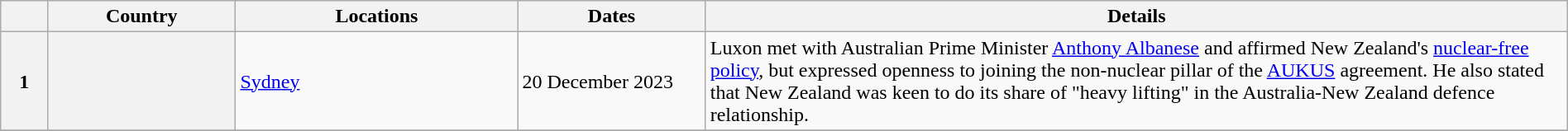<table class="wikitable sortable" border="1" style="margin: 1em auto 1em auto">
<tr>
<th scope="col" style="width: 3%;"></th>
<th scope="col" style="width: 12%;">Country</th>
<th scope="col" style="width: 18%;">Locations</th>
<th scope="col" style="width: 12%;">Dates</th>
<th scope="col" style="width: 58%;" class="unsortable">Details</th>
</tr>
<tr>
<th scope="row">1</th>
<th scope="row"></th>
<td><a href='#'>Sydney</a></td>
<td>20 December 2023</td>
<td>Luxon met with Australian Prime Minister <a href='#'>Anthony Albanese</a> and affirmed New Zealand's <a href='#'>nuclear-free policy</a>, but expressed openness to joining the non-nuclear pillar of the <a href='#'>AUKUS</a> agreement. He also stated that New Zealand was keen to do its share of "heavy lifting" in the Australia-New Zealand defence relationship.</td>
</tr>
<tr>
</tr>
</table>
